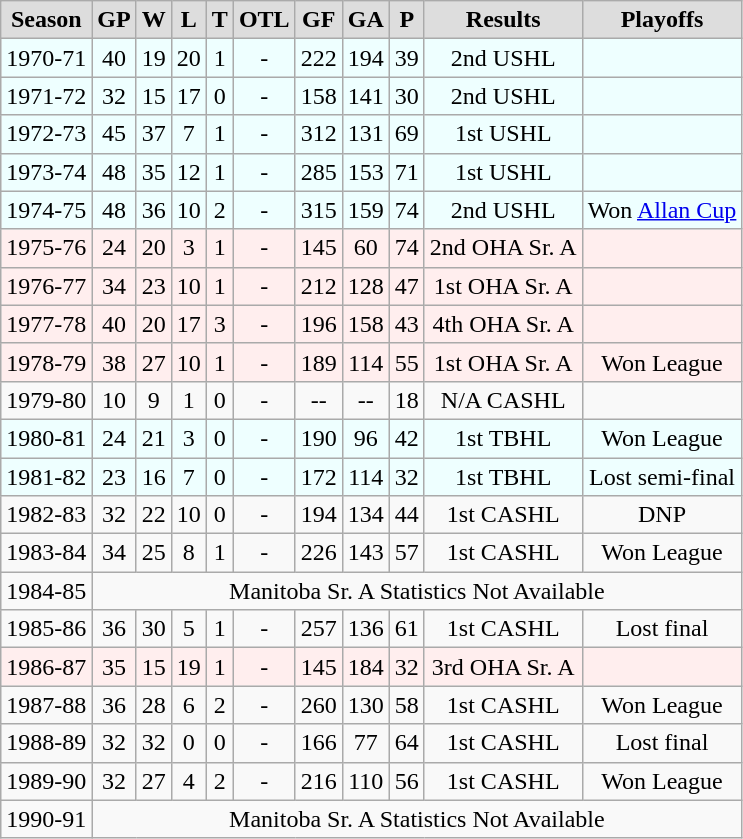<table class="wikitable">
<tr align="center"  bgcolor="#dddddd">
<td><strong>Season</strong></td>
<td><strong>GP</strong></td>
<td><strong>W</strong></td>
<td><strong>L</strong></td>
<td><strong>T</strong></td>
<td><strong>OTL</strong></td>
<td><strong>GF</strong></td>
<td><strong>GA</strong></td>
<td><strong>P</strong></td>
<td><strong>Results</strong></td>
<td><strong>Playoffs</strong></td>
</tr>
<tr align="center"  bgcolor="#eeffff">
<td>1970-71</td>
<td>40</td>
<td>19</td>
<td>20</td>
<td>1</td>
<td>-</td>
<td>222</td>
<td>194</td>
<td>39</td>
<td>2nd USHL</td>
<td></td>
</tr>
<tr align="center"  bgcolor="#eeffff">
<td>1971-72</td>
<td>32</td>
<td>15</td>
<td>17</td>
<td>0</td>
<td>-</td>
<td>158</td>
<td>141</td>
<td>30</td>
<td>2nd USHL</td>
<td></td>
</tr>
<tr align="center"  bgcolor="#eeffff">
<td>1972-73</td>
<td>45</td>
<td>37</td>
<td>7</td>
<td>1</td>
<td>-</td>
<td>312</td>
<td>131</td>
<td>69</td>
<td>1st USHL</td>
<td></td>
</tr>
<tr align="center"  bgcolor="#eeffff">
<td>1973-74</td>
<td>48</td>
<td>35</td>
<td>12</td>
<td>1</td>
<td>-</td>
<td>285</td>
<td>153</td>
<td>71</td>
<td>1st USHL</td>
<td></td>
</tr>
<tr align="center"  bgcolor="#eeffff">
<td>1974-75</td>
<td>48</td>
<td>36</td>
<td>10</td>
<td>2</td>
<td>-</td>
<td>315</td>
<td>159</td>
<td>74</td>
<td>2nd USHL</td>
<td>Won <a href='#'>Allan Cup</a></td>
</tr>
<tr align="center"  bgcolor="#ffeeee">
<td>1975-76</td>
<td>24</td>
<td>20</td>
<td>3</td>
<td>1</td>
<td>-</td>
<td>145</td>
<td>60</td>
<td>74</td>
<td>2nd OHA Sr. A</td>
<td></td>
</tr>
<tr align="center"  bgcolor="#ffeeee">
<td>1976-77</td>
<td>34</td>
<td>23</td>
<td>10</td>
<td>1</td>
<td>-</td>
<td>212</td>
<td>128</td>
<td>47</td>
<td>1st OHA Sr. A</td>
<td></td>
</tr>
<tr align="center"  bgcolor="#ffeeee">
<td>1977-78</td>
<td>40</td>
<td>20</td>
<td>17</td>
<td>3</td>
<td>-</td>
<td>196</td>
<td>158</td>
<td>43</td>
<td>4th OHA Sr. A</td>
<td></td>
</tr>
<tr align="center"  bgcolor="#ffeeee">
<td>1978-79</td>
<td>38</td>
<td>27</td>
<td>10</td>
<td>1</td>
<td>-</td>
<td>189</td>
<td>114</td>
<td>55</td>
<td>1st OHA Sr. A</td>
<td>Won League</td>
</tr>
<tr align="center">
<td>1979-80</td>
<td>10</td>
<td>9</td>
<td>1</td>
<td>0</td>
<td>-</td>
<td>--</td>
<td>--</td>
<td>18</td>
<td>N/A CASHL</td>
</tr>
<tr align="center"  bgcolor="#eeffff">
<td>1980-81</td>
<td>24</td>
<td>21</td>
<td>3</td>
<td>0</td>
<td>-</td>
<td>190</td>
<td>96</td>
<td>42</td>
<td>1st TBHL</td>
<td>Won League</td>
</tr>
<tr align="center"  bgcolor="#eeffff">
<td>1981-82</td>
<td>23</td>
<td>16</td>
<td>7</td>
<td>0</td>
<td>-</td>
<td>172</td>
<td>114</td>
<td>32</td>
<td>1st TBHL</td>
<td>Lost semi-final</td>
</tr>
<tr align="center">
<td>1982-83</td>
<td>32</td>
<td>22</td>
<td>10</td>
<td>0</td>
<td>-</td>
<td>194</td>
<td>134</td>
<td>44</td>
<td>1st CASHL</td>
<td>DNP</td>
</tr>
<tr align="center">
<td>1983-84</td>
<td>34</td>
<td>25</td>
<td>8</td>
<td>1</td>
<td>-</td>
<td>226</td>
<td>143</td>
<td>57</td>
<td>1st CASHL</td>
<td>Won League</td>
</tr>
<tr align="center">
<td>1984-85</td>
<td colspan="11">Manitoba Sr. A Statistics Not Available</td>
</tr>
<tr align="center">
<td>1985-86</td>
<td>36</td>
<td>30</td>
<td>5</td>
<td>1</td>
<td>-</td>
<td>257</td>
<td>136</td>
<td>61</td>
<td>1st CASHL</td>
<td>Lost final</td>
</tr>
<tr align="center"  bgcolor="#ffeeee">
<td>1986-87</td>
<td>35</td>
<td>15</td>
<td>19</td>
<td>1</td>
<td>-</td>
<td>145</td>
<td>184</td>
<td>32</td>
<td>3rd OHA Sr. A</td>
<td></td>
</tr>
<tr align="center">
<td>1987-88</td>
<td>36</td>
<td>28</td>
<td>6</td>
<td>2</td>
<td>-</td>
<td>260</td>
<td>130</td>
<td>58</td>
<td>1st CASHL</td>
<td>Won League</td>
</tr>
<tr align="center">
<td>1988-89</td>
<td>32</td>
<td>32</td>
<td>0</td>
<td>0</td>
<td>-</td>
<td>166</td>
<td>77</td>
<td>64</td>
<td>1st CASHL</td>
<td>Lost final</td>
</tr>
<tr align="center">
<td>1989-90</td>
<td>32</td>
<td>27</td>
<td>4</td>
<td>2</td>
<td>-</td>
<td>216</td>
<td>110</td>
<td>56</td>
<td>1st CASHL</td>
<td>Won League</td>
</tr>
<tr align="center">
<td>1990-91</td>
<td colspan="11">Manitoba Sr. A Statistics Not Available</td>
</tr>
</table>
